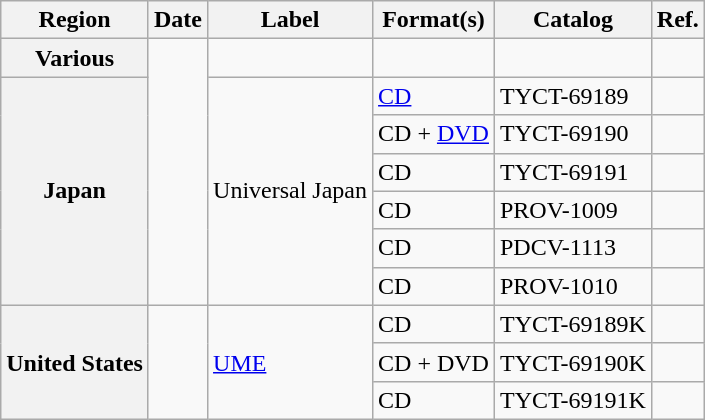<table class="wikitable plainrowheaders">
<tr>
<th scope="col">Region</th>
<th scope="col">Date</th>
<th scope="col">Label</th>
<th scope="col">Format(s)</th>
<th scope="col">Catalog</th>
<th scope="col">Ref.</th>
</tr>
<tr>
<th scope="row">Various</th>
<td rowspan="7"></td>
<td></td>
<td></td>
<td></td>
<td align="center"></td>
</tr>
<tr>
<th scope="row" rowspan="6">Japan</th>
<td rowspan="6">Universal Japan</td>
<td><a href='#'>CD</a></td>
<td>TYCT-69189</td>
<td align="center"></td>
</tr>
<tr>
<td>CD + <a href='#'>DVD</a></td>
<td>TYCT-69190</td>
<td align="center"></td>
</tr>
<tr>
<td>CD</td>
<td>TYCT-69191</td>
<td align="center"></td>
</tr>
<tr>
<td>CD </td>
<td>PROV-1009</td>
<td align="center"></td>
</tr>
<tr>
<td>CD </td>
<td>PDCV-1113</td>
<td align="center"></td>
</tr>
<tr>
<td>CD </td>
<td>PROV-1010</td>
<td align="center"></td>
</tr>
<tr>
<th scope="row" rowspan="3">United States</th>
<td rowspan="3"></td>
<td rowspan="3"><a href='#'>UME</a></td>
<td>CD</td>
<td>TYCT-69189K</td>
<td align="center"></td>
</tr>
<tr>
<td>CD + DVD</td>
<td>TYCT-69190K</td>
<td align="center"></td>
</tr>
<tr>
<td>CD</td>
<td>TYCT-69191K</td>
<td align="center"></td>
</tr>
</table>
